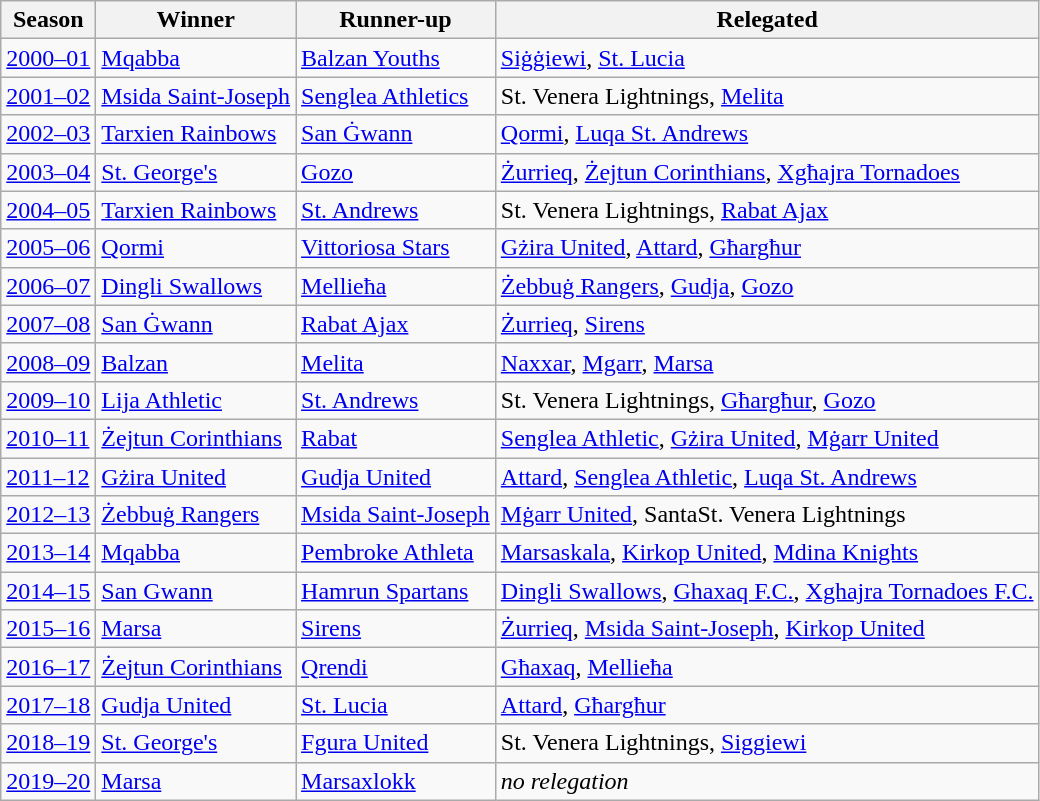<table class="wikitable">
<tr>
<th>Season</th>
<th>Winner</th>
<th>Runner-up</th>
<th>Relegated</th>
</tr>
<tr>
<td align="center"><a href='#'>2000–01</a></td>
<td><a href='#'>Mqabba</a></td>
<td><a href='#'>Balzan Youths</a></td>
<td><a href='#'>Siġġiewi</a>, <a href='#'>St. Lucia</a></td>
</tr>
<tr>
<td align="center"><a href='#'>2001–02</a></td>
<td><a href='#'>Msida Saint-Joseph</a></td>
<td><a href='#'>Senglea Athletics</a></td>
<td>St. Venera Lightnings, <a href='#'>Melita</a></td>
</tr>
<tr>
<td align="center"><a href='#'>2002–03</a></td>
<td><a href='#'>Tarxien Rainbows</a></td>
<td><a href='#'>San Ġwann</a></td>
<td><a href='#'>Qormi</a>, <a href='#'>Luqa St. Andrews</a></td>
</tr>
<tr>
<td align="center"><a href='#'>2003–04</a></td>
<td><a href='#'>St. George's</a></td>
<td><a href='#'>Gozo</a></td>
<td><a href='#'>Żurrieq</a>, <a href='#'>Żejtun Corinthians</a>, <a href='#'>Xgħajra Tornadoes</a></td>
</tr>
<tr>
<td align="center"><a href='#'>2004–05</a></td>
<td><a href='#'>Tarxien Rainbows</a></td>
<td><a href='#'>St. Andrews</a></td>
<td>St. Venera Lightnings, <a href='#'>Rabat Ajax</a></td>
</tr>
<tr>
<td align="center"><a href='#'>2005–06</a></td>
<td><a href='#'>Qormi</a></td>
<td><a href='#'>Vittoriosa Stars</a></td>
<td><a href='#'>Gżira United</a>, <a href='#'>Attard</a>, <a href='#'>Għargħur</a></td>
</tr>
<tr>
<td align="center"><a href='#'>2006–07</a></td>
<td><a href='#'>Dingli Swallows</a></td>
<td><a href='#'>Mellieħa</a></td>
<td><a href='#'>Żebbuġ Rangers</a>, <a href='#'>Gudja</a>, <a href='#'>Gozo</a></td>
</tr>
<tr>
<td align="center"><a href='#'>2007–08</a></td>
<td><a href='#'>San Ġwann</a></td>
<td><a href='#'>Rabat Ajax</a></td>
<td><a href='#'>Żurrieq</a>, <a href='#'>Sirens</a></td>
</tr>
<tr>
<td><a href='#'>2008–09</a></td>
<td><a href='#'>Balzan</a></td>
<td><a href='#'>Melita</a></td>
<td><a href='#'>Naxxar</a>, <a href='#'>Mgarr</a>, <a href='#'>Marsa</a></td>
</tr>
<tr>
<td><a href='#'>2009–10</a></td>
<td><a href='#'>Lija Athletic</a></td>
<td><a href='#'>St. Andrews</a></td>
<td>St. Venera Lightnings, <a href='#'>Għargħur</a>, <a href='#'>Gozo</a></td>
</tr>
<tr>
<td><a href='#'>2010–11</a></td>
<td><a href='#'>Żejtun Corinthians</a></td>
<td><a href='#'>Rabat</a></td>
<td><a href='#'>Senglea Athletic</a>, <a href='#'>Gżira United</a>, <a href='#'>Mġarr United</a></td>
</tr>
<tr>
<td><a href='#'>2011–12</a></td>
<td><a href='#'>Gżira United</a></td>
<td><a href='#'>Gudja United</a></td>
<td><a href='#'>Attard</a>, <a href='#'>Senglea Athletic</a>, <a href='#'>Luqa St. Andrews</a></td>
</tr>
<tr>
<td><a href='#'>2012–13</a></td>
<td><a href='#'>Żebbuġ Rangers</a></td>
<td><a href='#'>Msida Saint-Joseph</a></td>
<td><a href='#'>Mġarr United</a>, SantaSt. Venera Lightnings</td>
</tr>
<tr>
<td><a href='#'>2013–14</a></td>
<td><a href='#'>Mqabba</a></td>
<td><a href='#'>Pembroke Athleta</a></td>
<td><a href='#'>Marsaskala</a>, <a href='#'>Kirkop United</a>, <a href='#'>Mdina Knights</a></td>
</tr>
<tr>
<td><a href='#'>2014–15</a></td>
<td><a href='#'>San Gwann</a></td>
<td><a href='#'>Hamrun Spartans</a></td>
<td><a href='#'>Dingli Swallows</a>, <a href='#'>Ghaxaq F.C.</a>, <a href='#'>Xghajra Tornadoes F.C.</a></td>
</tr>
<tr>
<td><a href='#'>2015–16</a></td>
<td><a href='#'>Marsa</a></td>
<td><a href='#'>Sirens</a></td>
<td><a href='#'>Żurrieq</a>, <a href='#'>Msida Saint-Joseph</a>, <a href='#'>Kirkop United</a></td>
</tr>
<tr>
<td><a href='#'>2016–17</a></td>
<td><a href='#'>Żejtun Corinthians</a></td>
<td><a href='#'>Qrendi</a></td>
<td><a href='#'>Għaxaq</a>, <a href='#'>Mellieħa</a></td>
</tr>
<tr>
<td><a href='#'>2017–18</a></td>
<td><a href='#'>Gudja United</a></td>
<td><a href='#'>St. Lucia</a></td>
<td><a href='#'>Attard</a>, <a href='#'>Għargħur</a></td>
</tr>
<tr>
<td><a href='#'>2018–19</a></td>
<td><a href='#'>St. George's</a></td>
<td><a href='#'>Fgura United</a></td>
<td>St. Venera Lightnings, <a href='#'>Siggiewi</a></td>
</tr>
<tr>
<td><a href='#'>2019–20</a></td>
<td><a href='#'>Marsa</a></td>
<td><a href='#'>Marsaxlokk</a></td>
<td><em>no relegation</em></td>
</tr>
</table>
